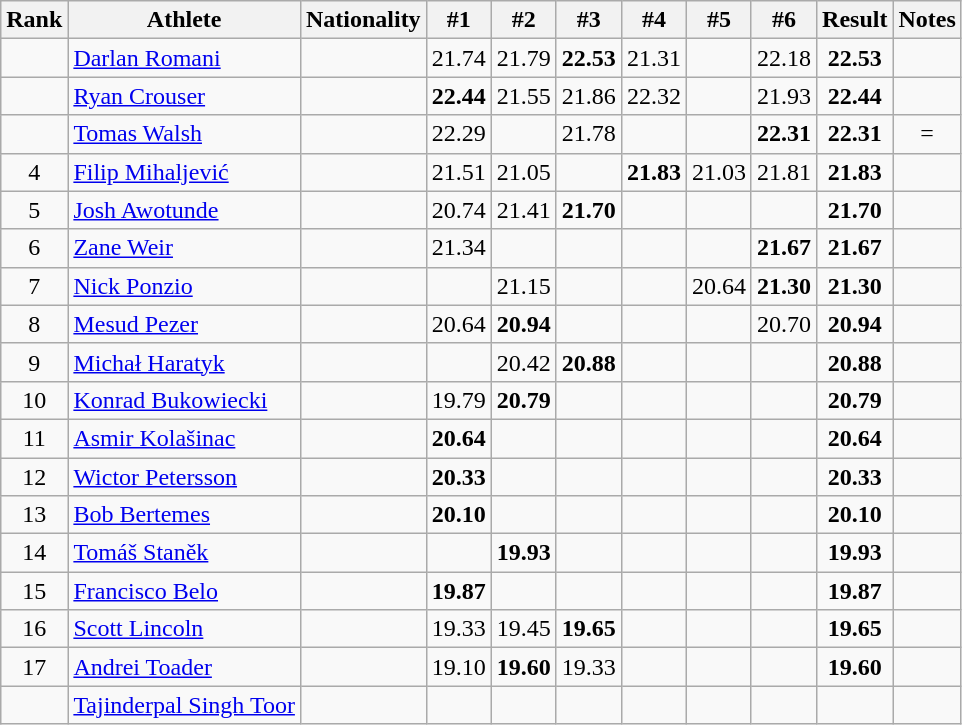<table class="wikitable sortable" style="text-align:center">
<tr>
<th>Rank</th>
<th>Athlete</th>
<th>Nationality</th>
<th>#1</th>
<th>#2</th>
<th>#3</th>
<th>#4</th>
<th>#5</th>
<th>#6</th>
<th>Result</th>
<th>Notes</th>
</tr>
<tr>
<td></td>
<td align=left><a href='#'>Darlan Romani</a></td>
<td align=left></td>
<td>21.74</td>
<td>21.79</td>
<td><strong>22.53</strong></td>
<td>21.31</td>
<td></td>
<td>22.18</td>
<td><strong>22.53</strong></td>
<td> </td>
</tr>
<tr>
<td></td>
<td align=left><a href='#'>Ryan Crouser</a></td>
<td align=left></td>
<td><strong>22.44</strong></td>
<td>21.55</td>
<td>21.86</td>
<td>22.32</td>
<td></td>
<td>21.93</td>
<td><strong>22.44</strong></td>
<td></td>
</tr>
<tr>
<td></td>
<td align=left><a href='#'>Tomas Walsh</a></td>
<td align=left></td>
<td>22.29</td>
<td></td>
<td>21.78</td>
<td></td>
<td></td>
<td><strong>22.31</strong></td>
<td><strong>22.31</strong></td>
<td>=</td>
</tr>
<tr>
<td>4</td>
<td align=left><a href='#'>Filip Mihaljević</a></td>
<td align=left></td>
<td>21.51</td>
<td>21.05</td>
<td></td>
<td><strong>21.83</strong></td>
<td>21.03</td>
<td>21.81</td>
<td><strong>21.83</strong></td>
<td></td>
</tr>
<tr>
<td>5</td>
<td align=left><a href='#'>Josh Awotunde</a></td>
<td align=left></td>
<td>20.74</td>
<td>21.41</td>
<td><strong>21.70</strong></td>
<td></td>
<td></td>
<td></td>
<td><strong>21.70</strong></td>
<td></td>
</tr>
<tr>
<td>6</td>
<td align=left><a href='#'>Zane Weir</a></td>
<td align=left></td>
<td>21.34</td>
<td></td>
<td></td>
<td></td>
<td></td>
<td><strong>21.67</strong></td>
<td><strong>21.67</strong></td>
<td></td>
</tr>
<tr>
<td>7</td>
<td align=left><a href='#'>Nick Ponzio</a></td>
<td align=left></td>
<td></td>
<td>21.15</td>
<td></td>
<td></td>
<td>20.64</td>
<td><strong>21.30</strong></td>
<td><strong>21.30</strong></td>
<td></td>
</tr>
<tr>
<td>8</td>
<td align=left><a href='#'>Mesud Pezer</a></td>
<td align=left></td>
<td>20.64</td>
<td><strong>20.94</strong></td>
<td></td>
<td></td>
<td></td>
<td>20.70</td>
<td><strong>20.94</strong></td>
<td></td>
</tr>
<tr>
<td>9</td>
<td align=left><a href='#'>Michał Haratyk</a></td>
<td align=left></td>
<td></td>
<td>20.42</td>
<td><strong>20.88</strong></td>
<td></td>
<td></td>
<td></td>
<td><strong>20.88</strong></td>
<td></td>
</tr>
<tr>
<td>10</td>
<td align=left><a href='#'>Konrad Bukowiecki</a></td>
<td align=left></td>
<td>19.79</td>
<td><strong>20.79</strong></td>
<td></td>
<td></td>
<td></td>
<td></td>
<td><strong>20.79</strong></td>
<td></td>
</tr>
<tr>
<td>11</td>
<td align=left><a href='#'>Asmir Kolašinac</a></td>
<td align=left></td>
<td><strong>20.64</strong></td>
<td></td>
<td></td>
<td></td>
<td></td>
<td></td>
<td><strong>20.64</strong></td>
<td></td>
</tr>
<tr>
<td>12</td>
<td align=left><a href='#'>Wictor Petersson</a></td>
<td align=left></td>
<td><strong>20.33</strong></td>
<td></td>
<td></td>
<td></td>
<td></td>
<td></td>
<td><strong>20.33</strong></td>
<td></td>
</tr>
<tr>
<td>13</td>
<td align=left><a href='#'>Bob Bertemes</a></td>
<td align=left></td>
<td><strong>20.10</strong></td>
<td></td>
<td></td>
<td></td>
<td></td>
<td></td>
<td><strong>20.10</strong></td>
<td></td>
</tr>
<tr>
<td>14</td>
<td align=left><a href='#'>Tomáš Staněk</a></td>
<td align=left></td>
<td></td>
<td><strong>19.93</strong></td>
<td></td>
<td></td>
<td></td>
<td></td>
<td><strong>19.93</strong></td>
<td></td>
</tr>
<tr>
<td>15</td>
<td align=left><a href='#'>Francisco Belo</a></td>
<td align=left></td>
<td><strong>19.87</strong></td>
<td></td>
<td></td>
<td></td>
<td></td>
<td></td>
<td><strong>19.87</strong></td>
<td></td>
</tr>
<tr>
<td>16</td>
<td align=left><a href='#'>Scott Lincoln</a></td>
<td align=left></td>
<td>19.33</td>
<td>19.45</td>
<td><strong>19.65</strong></td>
<td></td>
<td></td>
<td></td>
<td><strong>19.65</strong></td>
<td></td>
</tr>
<tr>
<td>17</td>
<td align=left><a href='#'>Andrei Toader</a></td>
<td align=left></td>
<td>19.10</td>
<td><strong>19.60</strong></td>
<td>19.33</td>
<td></td>
<td></td>
<td></td>
<td><strong>19.60</strong></td>
<td></td>
</tr>
<tr>
<td></td>
<td align=left><a href='#'>Tajinderpal Singh Toor</a></td>
<td align=left></td>
<td></td>
<td></td>
<td></td>
<td></td>
<td></td>
<td></td>
<td><strong></strong></td>
<td></td>
</tr>
</table>
